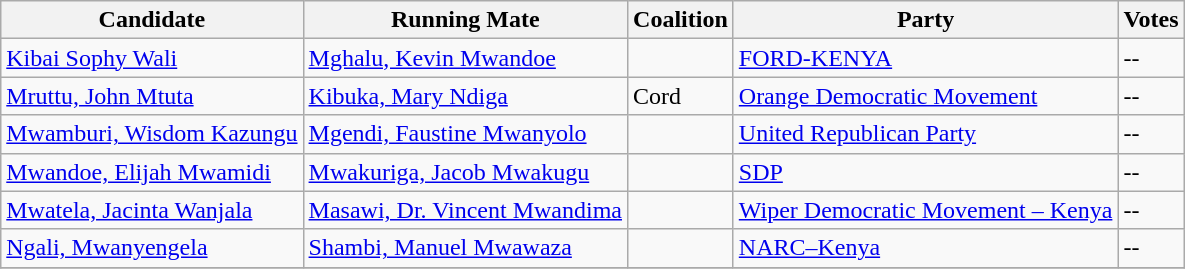<table class="wikitable sortable">
<tr>
<th>Candidate</th>
<th>Running Mate</th>
<th>Coalition</th>
<th>Party</th>
<th>Votes</th>
</tr>
<tr>
<td><a href='#'>Kibai Sophy Wali</a></td>
<td><a href='#'>Mghalu, Kevin Mwandoe</a></td>
<td></td>
<td><a href='#'>FORD-KENYA</a></td>
<td>--</td>
</tr>
<tr>
<td><a href='#'>Mruttu, John Mtuta</a></td>
<td><a href='#'>Kibuka, Mary Ndiga</a></td>
<td>Cord</td>
<td><a href='#'>Orange Democratic Movement</a></td>
<td>--</td>
</tr>
<tr>
<td><a href='#'>Mwamburi, Wisdom Kazungu</a></td>
<td><a href='#'>Mgendi, Faustine Mwanyolo</a></td>
<td></td>
<td><a href='#'>United Republican Party</a></td>
<td>--</td>
</tr>
<tr>
<td><a href='#'>Mwandoe, Elijah Mwamidi</a></td>
<td><a href='#'>Mwakuriga, Jacob Mwakugu</a></td>
<td></td>
<td><a href='#'>SDP</a></td>
<td>--</td>
</tr>
<tr>
<td><a href='#'>Mwatela, Jacinta Wanjala</a></td>
<td><a href='#'>Masawi, Dr. Vincent Mwandima</a></td>
<td></td>
<td><a href='#'>Wiper Democratic Movement – Kenya</a></td>
<td>--</td>
</tr>
<tr>
<td><a href='#'>Ngali, Mwanyengela</a></td>
<td><a href='#'>Shambi, Manuel Mwawaza</a></td>
<td></td>
<td><a href='#'>NARC–Kenya</a></td>
<td>--</td>
</tr>
<tr>
</tr>
</table>
